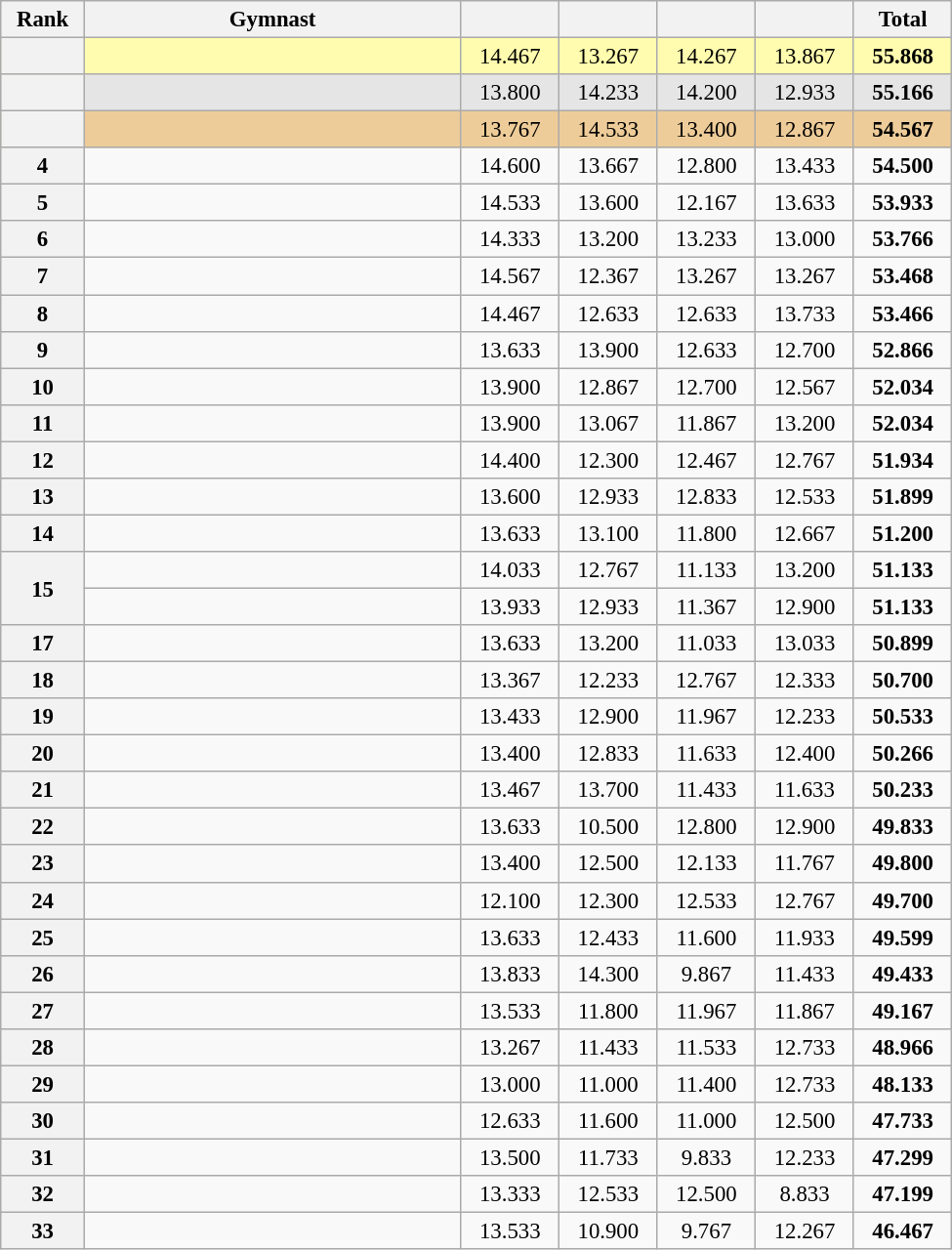<table class="wikitable sortable" style="text-align:center; font-size:95%">
<tr>
<th scope="col" style="width:50px;">Rank</th>
<th scope="col" style="width:250px;">Gymnast</th>
<th scope="col" style="width:60px;"></th>
<th scope="col" style="width:60px;"></th>
<th scope="col" style="width:60px;"></th>
<th scope="col" style="width:60px;"></th>
<th scope="col" style="width:60px;">Total</th>
</tr>
<tr style="background:#fffcaf;">
<th scope=row style="text-align:center"></th>
<td align=left></td>
<td>14.467</td>
<td>13.267</td>
<td>14.267</td>
<td>13.867</td>
<td><strong>55.868</strong></td>
</tr>
<tr style="background:#e5e5e5;">
<th scope=row style="text-align:center"></th>
<td align=left></td>
<td>13.800</td>
<td>14.233</td>
<td>14.200</td>
<td>12.933</td>
<td><strong>55.166</strong></td>
</tr>
<tr style="background:#ec9;">
<th scope=row style="text-align:center"></th>
<td align=left></td>
<td>13.767</td>
<td>14.533</td>
<td>13.400</td>
<td>12.867</td>
<td><strong>54.567</strong></td>
</tr>
<tr>
<th scope=row style="text-align:center">4</th>
<td align=left></td>
<td>14.600</td>
<td>13.667</td>
<td>12.800</td>
<td>13.433</td>
<td><strong>54.500</strong></td>
</tr>
<tr>
<th scope=row style="text-align:center">5</th>
<td align=left></td>
<td>14.533</td>
<td>13.600</td>
<td>12.167</td>
<td>13.633</td>
<td><strong>53.933</strong></td>
</tr>
<tr>
<th scope=row style="text-align:center">6</th>
<td align=left></td>
<td>14.333</td>
<td>13.200</td>
<td>13.233</td>
<td>13.000</td>
<td><strong>53.766</strong></td>
</tr>
<tr>
<th scope=row style="text-align:center">7</th>
<td align=left></td>
<td>14.567</td>
<td>12.367</td>
<td>13.267</td>
<td>13.267</td>
<td><strong>53.468</strong></td>
</tr>
<tr>
<th scope=row style="text-align:center">8</th>
<td align=left></td>
<td>14.467</td>
<td>12.633</td>
<td>12.633</td>
<td>13.733</td>
<td><strong>53.466</strong></td>
</tr>
<tr>
<th scope=row style="text-align:center">9</th>
<td align=left></td>
<td>13.633</td>
<td>13.900</td>
<td>12.633</td>
<td>12.700</td>
<td><strong>52.866</strong></td>
</tr>
<tr>
<th scope=row style="text-align:center">10</th>
<td align=left></td>
<td>13.900</td>
<td>12.867</td>
<td>12.700</td>
<td>12.567</td>
<td><strong>52.034</strong></td>
</tr>
<tr>
<th scope=row style="text-align:center">11</th>
<td align=left></td>
<td>13.900</td>
<td>13.067</td>
<td>11.867</td>
<td>13.200</td>
<td><strong>52.034</strong></td>
</tr>
<tr>
<th scope=row style="text-align:center">12</th>
<td align=left></td>
<td>14.400</td>
<td>12.300</td>
<td>12.467</td>
<td>12.767</td>
<td><strong>51.934</strong></td>
</tr>
<tr>
<th scope=row style="text-align:center">13</th>
<td align=left></td>
<td>13.600</td>
<td>12.933</td>
<td>12.833</td>
<td>12.533</td>
<td><strong>51.899</strong></td>
</tr>
<tr>
<th scope=row style="text-align:center">14</th>
<td align=left></td>
<td>13.633</td>
<td>13.100</td>
<td>11.800</td>
<td>12.667</td>
<td><strong>51.200</strong></td>
</tr>
<tr>
<th scope=row rowspan="2" style="text-align:center">15</th>
<td align=left></td>
<td>14.033</td>
<td>12.767</td>
<td>11.133</td>
<td>13.200</td>
<td><strong>51.133</strong></td>
</tr>
<tr>
<td align=left></td>
<td>13.933</td>
<td>12.933</td>
<td>11.367</td>
<td>12.900</td>
<td><strong>51.133</strong></td>
</tr>
<tr>
<th scope=row style="text-align:center">17</th>
<td align=left></td>
<td>13.633</td>
<td>13.200</td>
<td>11.033</td>
<td>13.033</td>
<td><strong>50.899</strong></td>
</tr>
<tr>
<th scope=row style="text-align:center">18</th>
<td align=left></td>
<td>13.367</td>
<td>12.233</td>
<td>12.767</td>
<td>12.333</td>
<td><strong>50.700</strong></td>
</tr>
<tr>
<th scope=row style="text-align:center">19</th>
<td align=left></td>
<td>13.433</td>
<td>12.900</td>
<td>11.967</td>
<td>12.233</td>
<td><strong>50.533</strong></td>
</tr>
<tr>
<th scope=row style="text-align:center">20</th>
<td align=left></td>
<td>13.400</td>
<td>12.833</td>
<td>11.633</td>
<td>12.400</td>
<td><strong>50.266</strong></td>
</tr>
<tr>
<th scope=row style="text-align:center">21</th>
<td align=left></td>
<td>13.467</td>
<td>13.700</td>
<td>11.433</td>
<td>11.633</td>
<td><strong>50.233</strong></td>
</tr>
<tr>
<th scope=row style="text-align:center">22</th>
<td align=left></td>
<td>13.633</td>
<td>10.500</td>
<td>12.800</td>
<td>12.900</td>
<td><strong>49.833</strong></td>
</tr>
<tr>
<th scope=row style="text-align:center">23</th>
<td align=left></td>
<td>13.400</td>
<td>12.500</td>
<td>12.133</td>
<td>11.767</td>
<td><strong>49.800</strong></td>
</tr>
<tr>
<th scope=row style="text-align:center">24</th>
<td align=left></td>
<td>12.100</td>
<td>12.300</td>
<td>12.533</td>
<td>12.767</td>
<td><strong>49.700</strong></td>
</tr>
<tr>
<th scope=row style="text-align:center">25</th>
<td align=left></td>
<td>13.633</td>
<td>12.433</td>
<td>11.600</td>
<td>11.933</td>
<td><strong>49.599</strong></td>
</tr>
<tr>
<th scope=row style="text-align:center">26</th>
<td align=left></td>
<td>13.833</td>
<td>14.300</td>
<td>9.867</td>
<td>11.433</td>
<td><strong>49.433</strong></td>
</tr>
<tr>
<th scope=row style="text-align:center">27</th>
<td align=left></td>
<td>13.533</td>
<td>11.800</td>
<td>11.967</td>
<td>11.867</td>
<td><strong>49.167</strong></td>
</tr>
<tr>
<th scope=row style="text-align:center">28</th>
<td align=left></td>
<td>13.267</td>
<td>11.433</td>
<td>11.533</td>
<td>12.733</td>
<td><strong>48.966</strong></td>
</tr>
<tr>
<th scope=row style="text-align:center">29</th>
<td align=left></td>
<td>13.000</td>
<td>11.000</td>
<td>11.400</td>
<td>12.733</td>
<td><strong>48.133</strong></td>
</tr>
<tr>
<th scope=row style="text-align:center">30</th>
<td align=left></td>
<td>12.633</td>
<td>11.600</td>
<td>11.000</td>
<td>12.500</td>
<td><strong>47.733</strong></td>
</tr>
<tr>
<th scope=row style="text-align:center">31</th>
<td align=left></td>
<td>13.500</td>
<td>11.733</td>
<td>9.833</td>
<td>12.233</td>
<td><strong>47.299</strong></td>
</tr>
<tr>
<th scope=row style="text-align:center">32</th>
<td align=left></td>
<td>13.333</td>
<td>12.533</td>
<td>12.500</td>
<td>8.833</td>
<td><strong>47.199</strong></td>
</tr>
<tr>
<th scope=row style="text-align:center">33</th>
<td align=left></td>
<td>13.533</td>
<td>10.900</td>
<td>9.767</td>
<td>12.267</td>
<td><strong>46.467</strong></td>
</tr>
</table>
